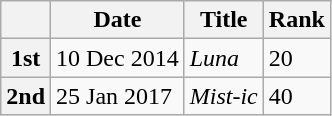<table class="wikitable">
<tr>
<th></th>
<th>Date</th>
<th>Title</th>
<th>Rank</th>
</tr>
<tr>
<th>1st</th>
<td>10 Dec 2014</td>
<td><em>Luna</em></td>
<td>20</td>
</tr>
<tr>
<th>2nd</th>
<td>25 Jan 2017</td>
<td><em>Mist-ic</em></td>
<td>40</td>
</tr>
</table>
